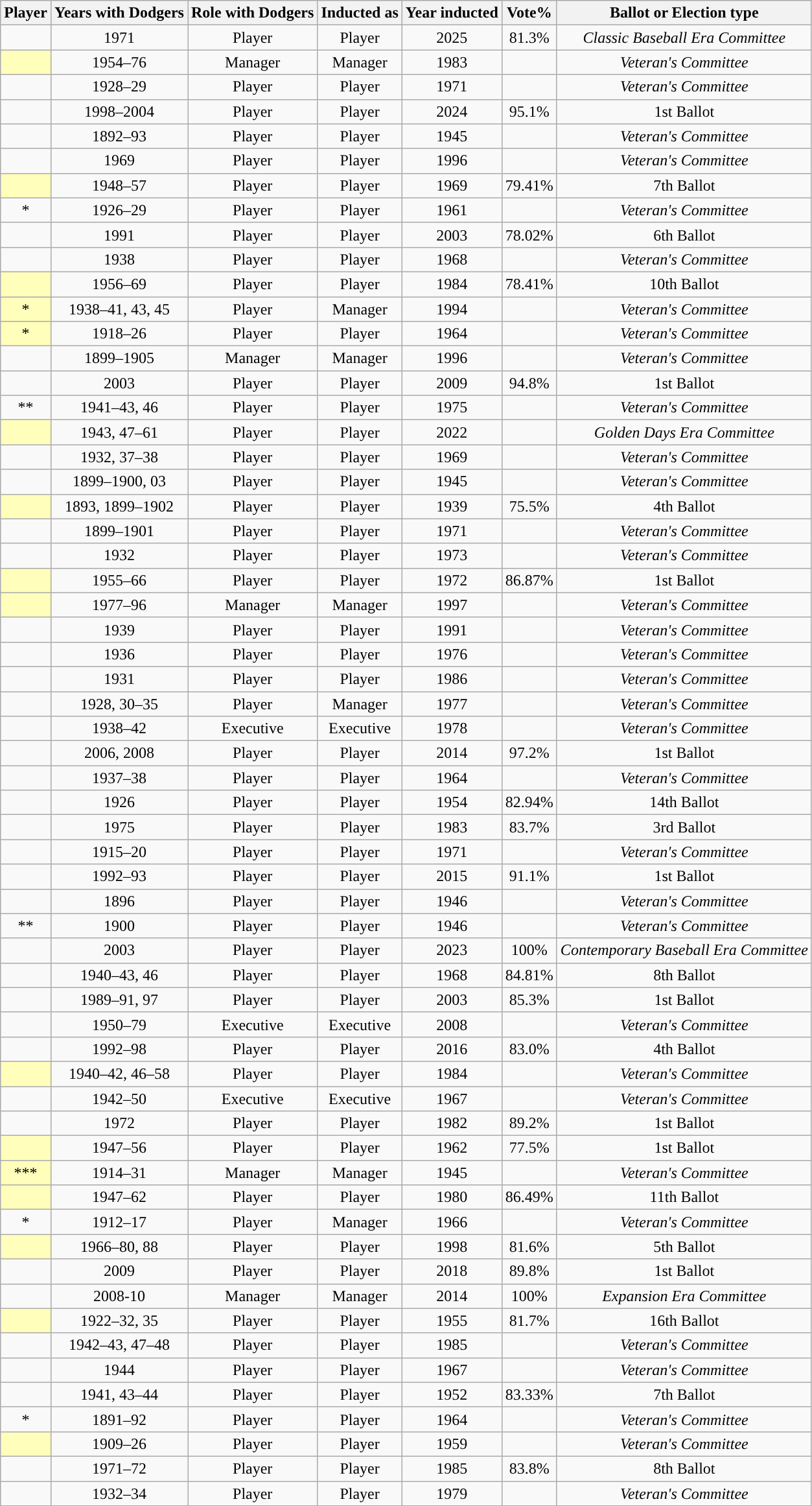<table class="wikitable sortable" style="text-align:center">
<tr>
<th>Player</th>
<th>Years with Dodgers</th>
<th>Role with Dodgers</th>
<th>Inducted as</th>
<th>Year inducted</th>
<th>Vote%</th>
<th>Ballot or Election type</th>
</tr>
<tr>
<td></td>
<td>1971</td>
<td>Player</td>
<td>Player</td>
<td>2025</td>
<td>81.3%</td>
<td><em>Classic Baseball Era Committee</em></td>
</tr>
<tr>
<td style="background:#ffb;"></td>
<td>1954–76</td>
<td>Manager</td>
<td>Manager</td>
<td>1983</td>
<td></td>
<td><em>Veteran's Committee</em></td>
</tr>
<tr>
<td></td>
<td>1928–29</td>
<td>Player</td>
<td>Player</td>
<td>1971</td>
<td></td>
<td><em>Veteran's Committee</em></td>
</tr>
<tr>
<td></td>
<td>1998–2004</td>
<td>Player</td>
<td>Player</td>
<td>2024</td>
<td>95.1%</td>
<td>1st Ballot</td>
</tr>
<tr>
<td></td>
<td>1892–93</td>
<td>Player</td>
<td>Player</td>
<td>1945</td>
<td></td>
<td><em>Veteran's Committee</em></td>
</tr>
<tr>
<td></td>
<td>1969</td>
<td>Player</td>
<td>Player</td>
<td>1996</td>
<td></td>
<td><em>Veteran's Committee</em></td>
</tr>
<tr>
<td style="background:#ffb;"></td>
<td>1948–57</td>
<td>Player</td>
<td>Player</td>
<td>1969</td>
<td>79.41%</td>
<td>7th Ballot</td>
</tr>
<tr>
<td>*</td>
<td>1926–29</td>
<td>Player</td>
<td>Player</td>
<td>1961</td>
<td></td>
<td><em>Veteran's Committee</em></td>
</tr>
<tr>
<td></td>
<td>1991</td>
<td>Player</td>
<td>Player</td>
<td>2003</td>
<td>78.02%</td>
<td>6th Ballot</td>
</tr>
<tr>
<td></td>
<td>1938</td>
<td>Player</td>
<td>Player</td>
<td>1968</td>
<td></td>
<td><em>Veteran's Committee</em></td>
</tr>
<tr>
<td style="background:#ffb;"></td>
<td>1956–69</td>
<td>Player</td>
<td>Player</td>
<td>1984</td>
<td>78.41%</td>
<td>10th Ballot</td>
</tr>
<tr>
<td style="background:#ffb;">*</td>
<td>1938–41, 43, 45</td>
<td>Player</td>
<td>Manager</td>
<td>1994</td>
<td></td>
<td><em>Veteran's Committee</em></td>
</tr>
<tr>
<td style="background:#ffb;">*</td>
<td>1918–26</td>
<td>Player</td>
<td>Player</td>
<td>1964</td>
<td></td>
<td><em>Veteran's Committee</em></td>
</tr>
<tr>
<td></td>
<td>1899–1905</td>
<td>Manager</td>
<td>Manager</td>
<td>1996</td>
<td></td>
<td><em>Veteran's Committee</em></td>
</tr>
<tr>
<td></td>
<td>2003</td>
<td>Player</td>
<td>Player</td>
<td>2009</td>
<td>94.8%</td>
<td>1st Ballot</td>
</tr>
<tr>
<td>**</td>
<td>1941–43, 46</td>
<td>Player</td>
<td>Player</td>
<td>1975</td>
<td></td>
<td><em>Veteran's Committee</em></td>
</tr>
<tr>
<td style="background:#ffb;"></td>
<td>1943, 47–61</td>
<td>Player</td>
<td>Player</td>
<td>2022</td>
<td></td>
<td><em>Golden Days Era Committee</em></td>
</tr>
<tr>
<td></td>
<td>1932, 37–38</td>
<td>Player</td>
<td>Player</td>
<td>1969</td>
<td></td>
<td><em>Veteran's Committee</em></td>
</tr>
<tr>
<td></td>
<td>1899–1900, 03</td>
<td>Player</td>
<td>Player</td>
<td>1945</td>
<td></td>
<td><em>Veteran's Committee</em></td>
</tr>
<tr>
<td style="background:#ffb;"></td>
<td>1893, 1899–1902</td>
<td>Player</td>
<td>Player</td>
<td>1939</td>
<td>75.5%</td>
<td>4th Ballot</td>
</tr>
<tr>
<td></td>
<td>1899–1901</td>
<td>Player</td>
<td>Player</td>
<td>1971</td>
<td></td>
<td><em>Veteran's Committee</em></td>
</tr>
<tr>
<td></td>
<td>1932</td>
<td>Player</td>
<td>Player</td>
<td>1973</td>
<td></td>
<td><em>Veteran's Committee</em></td>
</tr>
<tr>
<td style="background:#ffb;"></td>
<td>1955–66</td>
<td>Player</td>
<td>Player</td>
<td>1972</td>
<td>86.87%</td>
<td>1st Ballot</td>
</tr>
<tr>
<td style="background:#ffb;"></td>
<td>1977–96</td>
<td>Manager</td>
<td>Manager</td>
<td>1997</td>
<td></td>
<td><em>Veteran's Committee</em></td>
</tr>
<tr>
<td></td>
<td>1939</td>
<td>Player</td>
<td>Player</td>
<td>1991</td>
<td></td>
<td><em>Veteran's Committee</em></td>
</tr>
<tr>
<td></td>
<td>1936</td>
<td>Player</td>
<td>Player</td>
<td>1976</td>
<td></td>
<td><em>Veteran's Committee</em></td>
</tr>
<tr>
<td></td>
<td>1931</td>
<td>Player</td>
<td>Player</td>
<td>1986</td>
<td></td>
<td><em>Veteran's Committee</em></td>
</tr>
<tr>
<td></td>
<td>1928, 30–35</td>
<td>Player</td>
<td>Manager</td>
<td>1977</td>
<td></td>
<td><em>Veteran's Committee</em></td>
</tr>
<tr>
<td></td>
<td>1938–42</td>
<td>Executive</td>
<td>Executive</td>
<td>1978</td>
<td></td>
<td><em>Veteran's Committee</em></td>
</tr>
<tr>
<td></td>
<td>2006, 2008</td>
<td>Player</td>
<td>Player</td>
<td>2014</td>
<td>97.2%</td>
<td>1st Ballot</td>
</tr>
<tr>
<td></td>
<td>1937–38</td>
<td>Player</td>
<td>Player</td>
<td>1964</td>
<td></td>
<td><em>Veteran's Committee</em></td>
</tr>
<tr>
<td></td>
<td>1926</td>
<td>Player</td>
<td>Player</td>
<td>1954</td>
<td>82.94%</td>
<td>14th Ballot</td>
</tr>
<tr>
<td></td>
<td>1975</td>
<td>Player</td>
<td>Player</td>
<td>1983</td>
<td>83.7%</td>
<td>3rd Ballot</td>
</tr>
<tr>
<td></td>
<td>1915–20</td>
<td>Player</td>
<td>Player</td>
<td>1971</td>
<td></td>
<td><em>Veteran's Committee</em></td>
</tr>
<tr>
<td></td>
<td>1992–93</td>
<td>Player</td>
<td>Player</td>
<td>2015</td>
<td>91.1%</td>
<td>1st Ballot</td>
</tr>
<tr>
<td></td>
<td>1896</td>
<td>Player</td>
<td>Player</td>
<td>1946</td>
<td></td>
<td><em>Veteran's Committee</em></td>
</tr>
<tr>
<td>**</td>
<td>1900</td>
<td>Player</td>
<td>Player</td>
<td>1946</td>
<td></td>
<td><em>Veteran's Committee</em></td>
</tr>
<tr>
<td></td>
<td>2003</td>
<td>Player</td>
<td>Player</td>
<td>2023</td>
<td>100%</td>
<td><em>Contemporary Baseball Era Committee</em></td>
</tr>
<tr>
<td></td>
<td>1940–43, 46</td>
<td>Player</td>
<td>Player</td>
<td>1968</td>
<td>84.81%</td>
<td>8th Ballot</td>
</tr>
<tr>
<td></td>
<td>1989–91, 97</td>
<td>Player</td>
<td>Player</td>
<td>2003</td>
<td>85.3%</td>
<td>1st Ballot</td>
</tr>
<tr>
<td></td>
<td>1950–79</td>
<td>Executive</td>
<td>Executive</td>
<td>2008</td>
<td></td>
<td><em>Veteran's Committee</em></td>
</tr>
<tr>
<td></td>
<td>1992–98</td>
<td>Player</td>
<td>Player</td>
<td>2016</td>
<td>83.0%</td>
<td>4th Ballot</td>
</tr>
<tr>
<td style="background:#ffb;"></td>
<td>1940–42, 46–58</td>
<td>Player</td>
<td>Player</td>
<td>1984</td>
<td></td>
<td><em>Veteran's Committee</em></td>
</tr>
<tr>
<td></td>
<td>1942–50</td>
<td>Executive</td>
<td>Executive</td>
<td>1967</td>
<td></td>
<td><em>Veteran's Committee</em></td>
</tr>
<tr>
<td></td>
<td>1972</td>
<td>Player</td>
<td>Player</td>
<td>1982</td>
<td>89.2%</td>
<td>1st Ballot</td>
</tr>
<tr>
<td style="background:#ffb;"></td>
<td>1947–56</td>
<td>Player</td>
<td>Player</td>
<td>1962</td>
<td>77.5%</td>
<td>1st Ballot</td>
</tr>
<tr>
<td style="background:#ffb;">***</td>
<td>1914–31</td>
<td>Manager</td>
<td>Manager</td>
<td>1945</td>
<td></td>
<td><em>Veteran's Committee</em></td>
</tr>
<tr>
<td style="background:#ffb;"></td>
<td>1947–62</td>
<td>Player</td>
<td>Player</td>
<td>1980</td>
<td>86.49%</td>
<td>11th Ballot</td>
</tr>
<tr>
<td>*</td>
<td>1912–17</td>
<td>Player</td>
<td>Manager</td>
<td>1966</td>
<td></td>
<td><em>Veteran's Committee</em></td>
</tr>
<tr>
<td style="background:#ffb;"></td>
<td>1966–80, 88</td>
<td>Player</td>
<td>Player</td>
<td>1998</td>
<td>81.6%</td>
<td>5th Ballot</td>
</tr>
<tr>
<td></td>
<td>2009</td>
<td>Player</td>
<td>Player</td>
<td>2018</td>
<td>89.8%</td>
<td>1st Ballot</td>
</tr>
<tr>
<td></td>
<td>2008-10</td>
<td>Manager</td>
<td>Manager</td>
<td>2014</td>
<td>100%</td>
<td><em>Expansion Era Committee</em></td>
</tr>
<tr>
<td style="background:#ffb;"></td>
<td>1922–32, 35</td>
<td>Player</td>
<td>Player</td>
<td>1955</td>
<td>81.7%</td>
<td>16th Ballot</td>
</tr>
<tr>
<td></td>
<td>1942–43, 47–48</td>
<td>Player</td>
<td>Player</td>
<td>1985</td>
<td></td>
<td><em>Veteran's Committee</em></td>
</tr>
<tr>
<td></td>
<td>1944</td>
<td>Player</td>
<td>Player</td>
<td>1967</td>
<td></td>
<td><em>Veteran's Committee</em></td>
</tr>
<tr>
<td></td>
<td>1941, 43–44</td>
<td>Player</td>
<td>Player</td>
<td>1952</td>
<td>83.33%</td>
<td>7th Ballot</td>
</tr>
<tr>
<td>*</td>
<td>1891–92</td>
<td>Player</td>
<td>Player</td>
<td>1964</td>
<td></td>
<td><em>Veteran's Committee</em></td>
</tr>
<tr>
<td style="background:#ffb;"></td>
<td>1909–26</td>
<td>Player</td>
<td>Player</td>
<td>1959</td>
<td></td>
<td><em>Veteran's Committee</em></td>
</tr>
<tr>
<td></td>
<td>1971–72</td>
<td>Player</td>
<td>Player</td>
<td>1985</td>
<td>83.8%</td>
<td>8th Ballot</td>
</tr>
<tr>
<td></td>
<td>1932–34</td>
<td>Player</td>
<td>Player</td>
<td>1979</td>
<td></td>
<td><em>Veteran's Committee</em></td>
</tr>
</table>
